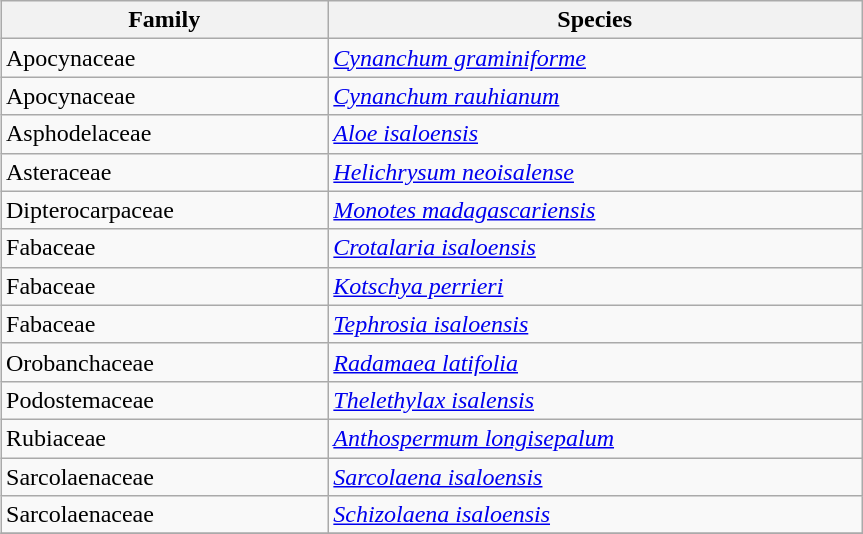<table class="wikitable" style="margin: 1em auto 1em auto" border="1" width="575pt">
<tr>
<th>Family</th>
<th>Species</th>
</tr>
<tr>
<td>Apocynaceae</td>
<td><em><a href='#'>Cynanchum graminiforme</a></em></td>
</tr>
<tr>
<td>Apocynaceae</td>
<td><em><a href='#'>Cynanchum rauhianum</a></em></td>
</tr>
<tr>
<td>Asphodelaceae</td>
<td><em><a href='#'>Aloe isaloensis</a></em></td>
</tr>
<tr>
<td>Asteraceae</td>
<td><em><a href='#'>Helichrysum neoisalense</a></em></td>
</tr>
<tr>
<td>Dipterocarpaceae</td>
<td><em><a href='#'>Monotes madagascariensis</a></em></td>
</tr>
<tr>
<td>Fabaceae</td>
<td><em><a href='#'>Crotalaria isaloensis</a></em></td>
</tr>
<tr>
<td>Fabaceae</td>
<td><em><a href='#'>Kotschya perrieri</a></em></td>
</tr>
<tr>
<td>Fabaceae</td>
<td><em><a href='#'>Tephrosia isaloensis</a></em></td>
</tr>
<tr>
<td>Orobanchaceae</td>
<td><em><a href='#'>Radamaea latifolia</a></em></td>
</tr>
<tr>
<td>Podostemaceae</td>
<td><em><a href='#'>Thelethylax isalensis</a></em></td>
</tr>
<tr>
<td>Rubiaceae</td>
<td><em><a href='#'>Anthospermum longisepalum</a></em></td>
</tr>
<tr>
<td>Sarcolaenaceae</td>
<td><em><a href='#'>Sarcolaena isaloensis</a></em></td>
</tr>
<tr>
<td>Sarcolaenaceae</td>
<td><em><a href='#'>Schizolaena isaloensis</a></em></td>
</tr>
<tr>
</tr>
</table>
